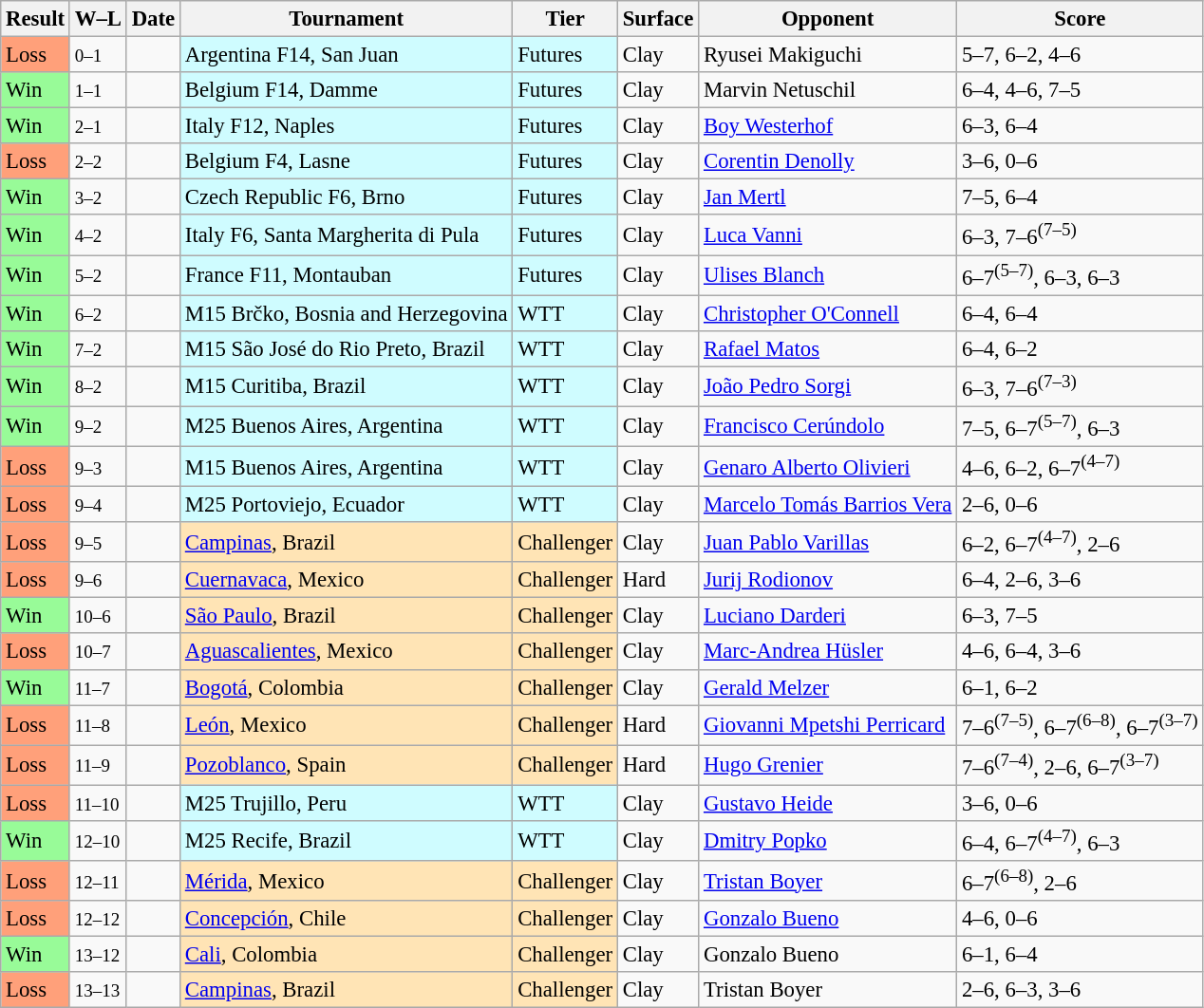<table class="sortable wikitable"style=font-size:95%>
<tr>
<th>Result</th>
<th class=unsortable>W–L</th>
<th>Date</th>
<th>Tournament</th>
<th>Tier</th>
<th>Surface</th>
<th>Opponent</th>
<th class=unsortable>Score</th>
</tr>
<tr>
<td bgcolor=FFA07A>Loss</td>
<td><small>0–1</small></td>
<td></td>
<td style=background:#cffcff>Argentina F14, San Juan</td>
<td style=background:#cffcff>Futures</td>
<td>Clay</td>
<td> Ryusei Makiguchi</td>
<td>5–7, 6–2, 4–6</td>
</tr>
<tr>
<td bgcolor=98FB98>Win</td>
<td><small>1–1</small></td>
<td></td>
<td style=background:#cffcff>Belgium F14, Damme</td>
<td style=background:#cffcff>Futures</td>
<td>Clay</td>
<td> Marvin Netuschil</td>
<td>6–4, 4–6, 7–5</td>
</tr>
<tr>
<td bgcolor=98FB98>Win</td>
<td><small>2–1</small></td>
<td></td>
<td style=background:#cffcff>Italy F12, Naples</td>
<td style=background:#cffcff>Futures</td>
<td>Clay</td>
<td> <a href='#'>Boy Westerhof</a></td>
<td>6–3, 6–4</td>
</tr>
<tr>
<td bgcolor=FFA07A>Loss</td>
<td><small>2–2</small></td>
<td></td>
<td style=background:#cffcff>Belgium F4, Lasne</td>
<td style=background:#cffcff>Futures</td>
<td>Clay</td>
<td> <a href='#'>Corentin Denolly</a></td>
<td>3–6, 0–6</td>
</tr>
<tr>
<td bgcolor=98FB98>Win</td>
<td><small>3–2</small></td>
<td></td>
<td style=background:#cffcff>Czech Republic F6, Brno</td>
<td style=background:#cffcff>Futures</td>
<td>Clay</td>
<td> <a href='#'>Jan Mertl</a></td>
<td>7–5, 6–4</td>
</tr>
<tr>
<td bgcolor=98FB98>Win</td>
<td><small>4–2</small></td>
<td></td>
<td style=background:#cffcff>Italy F6, Santa Margherita di Pula</td>
<td style=background:#cffcff>Futures</td>
<td>Clay</td>
<td> <a href='#'>Luca Vanni</a></td>
<td>6–3, 7–6<sup>(7–5)</sup></td>
</tr>
<tr>
<td bgcolor=98FB98>Win</td>
<td><small>5–2</small></td>
<td></td>
<td style=background:#cffcff>France F11, Montauban</td>
<td style=background:#cffcff>Futures</td>
<td>Clay</td>
<td> <a href='#'>Ulises Blanch</a></td>
<td>6–7<sup>(5–7)</sup>, 6–3, 6–3</td>
</tr>
<tr>
<td bgcolor=98FB98>Win</td>
<td><small>6–2</small></td>
<td></td>
<td style=background:#cffcff>M15 Brčko, Bosnia and Herzegovina</td>
<td style=background:#cffcff>WTT</td>
<td>Clay</td>
<td> <a href='#'>Christopher O'Connell</a></td>
<td>6–4, 6–4</td>
</tr>
<tr>
<td bgcolor=98FB98>Win</td>
<td><small>7–2</small></td>
<td></td>
<td style=background:#cffcff>M15 São José do Rio Preto, Brazil</td>
<td style=background:#cffcff>WTT</td>
<td>Clay</td>
<td> <a href='#'>Rafael Matos</a></td>
<td>6–4, 6–2</td>
</tr>
<tr>
<td bgcolor=98FB98>Win</td>
<td><small>8–2</small></td>
<td></td>
<td style=background:#cffcff>M15 Curitiba, Brazil</td>
<td style=background:#cffcff>WTT</td>
<td>Clay</td>
<td> <a href='#'>João Pedro Sorgi</a></td>
<td>6–3, 7–6<sup>(7–3)</sup></td>
</tr>
<tr>
<td bgcolor=98FB98>Win</td>
<td><small>9–2</small></td>
<td></td>
<td style=background:#cffcff>M25 Buenos Aires, Argentina</td>
<td style=background:#cffcff>WTT</td>
<td>Clay</td>
<td> <a href='#'>Francisco Cerúndolo</a></td>
<td>7–5, 6–7<sup>(5–7)</sup>, 6–3</td>
</tr>
<tr>
<td bgcolor=FFA07A>Loss</td>
<td><small>9–3</small></td>
<td></td>
<td style=background:#cffcff>M15 Buenos Aires, Argentina</td>
<td style=background:#cffcff>WTT</td>
<td>Clay</td>
<td> <a href='#'>Genaro Alberto Olivieri</a></td>
<td>4–6, 6–2, 6–7<sup>(4–7)</sup></td>
</tr>
<tr>
<td bgcolor=FFA07A>Loss</td>
<td><small>9–4</small></td>
<td></td>
<td style=background:#cffcff>M25 Portoviejo, Ecuador</td>
<td style=background:#cffcff>WTT</td>
<td>Clay</td>
<td> <a href='#'>Marcelo Tomás Barrios Vera</a></td>
<td>2–6, 0–6</td>
</tr>
<tr>
<td bgcolor=FFA07A>Loss</td>
<td><small>9–5</small></td>
<td><a href='#'></a></td>
<td style=background:moccasin><a href='#'>Campinas</a>, Brazil</td>
<td style=background:moccasin>Challenger</td>
<td>Clay</td>
<td> <a href='#'>Juan Pablo Varillas</a></td>
<td>6–2, 6–7<sup>(4–7)</sup>, 2–6</td>
</tr>
<tr>
<td bgcolor=FFA07A>Loss</td>
<td><small>9–6</small></td>
<td><a href='#'></a></td>
<td style=background:moccasin><a href='#'>Cuernavaca</a>, Mexico</td>
<td style=background:moccasin>Challenger</td>
<td>Hard</td>
<td> <a href='#'>Jurij Rodionov</a></td>
<td>6–4, 2–6, 3–6</td>
</tr>
<tr>
<td bgcolor=98FB98>Win</td>
<td><small>10–6</small></td>
<td><a href='#'></a></td>
<td style=background:moccasin><a href='#'>São Paulo</a>, Brazil</td>
<td style=background:moccasin>Challenger</td>
<td>Clay</td>
<td> <a href='#'>Luciano Darderi</a></td>
<td>6–3, 7–5</td>
</tr>
<tr>
<td bgcolor=FFA07A>Loss</td>
<td><small>10–7</small></td>
<td><a href='#'></a></td>
<td style=background:moccasin><a href='#'>Aguascalientes</a>, Mexico</td>
<td style=background:moccasin>Challenger</td>
<td>Clay</td>
<td> <a href='#'>Marc-Andrea Hüsler</a></td>
<td>4–6, 6–4, 3–6</td>
</tr>
<tr>
<td bgcolor=98FB98>Win</td>
<td><small>11–7</small></td>
<td><a href='#'></a></td>
<td style=background:moccasin><a href='#'>Bogotá</a>, Colombia</td>
<td style=background:moccasin>Challenger</td>
<td>Clay</td>
<td> <a href='#'>Gerald Melzer</a></td>
<td>6–1, 6–2</td>
</tr>
<tr>
<td bgcolor=FFA07A>Loss</td>
<td><small>11–8</small></td>
<td><a href='#'></a></td>
<td bgcolor=moccasin><a href='#'>León</a>, Mexico</td>
<td bgcolor=moccasin>Challenger</td>
<td>Hard</td>
<td> <a href='#'>Giovanni Mpetshi Perricard</a></td>
<td>7–6<sup>(7–5)</sup>, 6–7<sup>(6–8)</sup>, 6–7<sup>(3–7)</sup></td>
</tr>
<tr>
<td bgcolor=FFA07A>Loss</td>
<td><small>11–9</small></td>
<td><a href='#'></a></td>
<td bgcolor=moccasin><a href='#'>Pozoblanco</a>, Spain</td>
<td bgcolor=moccasin>Challenger</td>
<td>Hard</td>
<td> <a href='#'>Hugo Grenier</a></td>
<td>7–6<sup>(7–4)</sup>, 2–6, 6–7<sup>(3–7)</sup></td>
</tr>
<tr>
<td bgcolor=FFA07A>Loss</td>
<td><small>11–10</small></td>
<td></td>
<td style=background:#cffcff>M25 Trujillo, Peru</td>
<td style=background:#cffcff>WTT</td>
<td>Clay</td>
<td> <a href='#'>Gustavo Heide</a></td>
<td>3–6, 0–6</td>
</tr>
<tr>
<td bgcolor=98FB98>Win</td>
<td><small>12–10</small></td>
<td></td>
<td style=background:#cffcff>M25 Recife, Brazil</td>
<td style=background:#cffcff>WTT</td>
<td>Clay</td>
<td> <a href='#'>Dmitry Popko</a></td>
<td>6–4, 6–7<sup>(4–7)</sup>, 6–3</td>
</tr>
<tr>
<td bgcolor=FFA07A>Loss</td>
<td><small>12–11</small></td>
<td><a href='#'></a></td>
<td bgcolor=moccasin><a href='#'>Mérida</a>, Mexico</td>
<td bgcolor=moccasin>Challenger</td>
<td>Clay</td>
<td> <a href='#'>Tristan Boyer</a></td>
<td>6–7<sup>(6–8)</sup>, 2–6</td>
</tr>
<tr>
<td bgcolor=FFA07A>Loss</td>
<td><small>12–12</small></td>
<td><a href='#'></a></td>
<td bgcolor=moccasin><a href='#'>Concepción</a>, Chile</td>
<td bgcolor=moccasin>Challenger</td>
<td>Clay</td>
<td> <a href='#'>Gonzalo Bueno</a></td>
<td>4–6, 0–6</td>
</tr>
<tr>
<td bgcolor=98FB98>Win</td>
<td><small>13–12</small></td>
<td><a href='#'></a></td>
<td style="background:moccasin"><a href='#'>Cali</a>, Colombia</td>
<td style="background:moccasin">Challenger</td>
<td>Clay</td>
<td> Gonzalo Bueno</td>
<td>6–1, 6–4</td>
</tr>
<tr>
<td bgcolor=FFA07A>Loss</td>
<td><small>13–13</small></td>
<td><a href='#'></a></td>
<td style="background:moccasin"><a href='#'>Campinas</a>, Brazil</td>
<td style="background:moccasin">Challenger</td>
<td>Clay</td>
<td> Tristan Boyer</td>
<td>2–6, 6–3, 3–6</td>
</tr>
</table>
